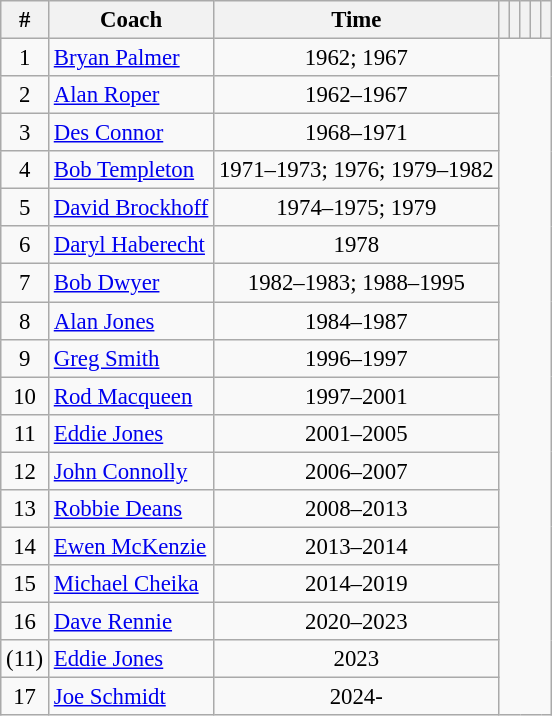<table class="wikitable sortable" style="font-size:95%;">
<tr>
<th>#</th>
<th>Coach</th>
<th>Time</th>
<th></th>
<th></th>
<th></th>
<th></th>
<th></th>
</tr>
<tr>
<td align=center>1</td>
<td> <a href='#'>Bryan Palmer</a></td>
<td align=center>1962; 1967<br></td>
</tr>
<tr>
<td align=center>2</td>
<td> <a href='#'>Alan Roper</a></td>
<td align=center>1962–1967<br></td>
</tr>
<tr>
<td align=center>3</td>
<td> <a href='#'>Des Connor</a></td>
<td align=center>1968–1971<br></td>
</tr>
<tr>
<td align=center>4</td>
<td> <a href='#'>Bob Templeton</a></td>
<td align=center>1971–1973; 1976; 1979–1982<br></td>
</tr>
<tr>
<td align=center>5</td>
<td> <a href='#'>David Brockhoff</a></td>
<td align=center>1974–1975; 1979<br></td>
</tr>
<tr>
<td align=center>6</td>
<td> <a href='#'>Daryl Haberecht</a></td>
<td align=center>1978<br></td>
</tr>
<tr>
<td align=center>7</td>
<td> <a href='#'>Bob Dwyer</a></td>
<td align=center>1982–1983; 1988–1995<br></td>
</tr>
<tr>
<td align=center>8</td>
<td> <a href='#'>Alan Jones</a></td>
<td align=center>1984–1987<br></td>
</tr>
<tr>
<td align=center>9</td>
<td> <a href='#'>Greg Smith</a></td>
<td align=center>1996–1997<br></td>
</tr>
<tr>
<td align=center>10</td>
<td> <a href='#'>Rod Macqueen</a></td>
<td align=center>1997–2001<br></td>
</tr>
<tr>
<td align=center>11</td>
<td> <a href='#'>Eddie Jones</a></td>
<td align=center>2001–2005<br></td>
</tr>
<tr>
<td align=center>12</td>
<td> <a href='#'>John Connolly</a></td>
<td align=center>2006–2007<br></td>
</tr>
<tr>
<td align=center>13</td>
<td> <a href='#'>Robbie Deans</a></td>
<td align=center>2008–2013<br></td>
</tr>
<tr>
<td align=center>14</td>
<td> <a href='#'>Ewen McKenzie</a></td>
<td align=center>2013–2014<br></td>
</tr>
<tr>
<td align=center>15</td>
<td> <a href='#'>Michael Cheika</a></td>
<td align=center>2014–2019<br></td>
</tr>
<tr>
<td align=center>16</td>
<td> <a href='#'>Dave Rennie</a></td>
<td align=center>2020–2023<br></td>
</tr>
<tr>
<td align=center>(11)</td>
<td> <a href='#'>Eddie Jones</a></td>
<td align=center>2023<br></td>
</tr>
<tr>
<td align=center>17</td>
<td> <a href='#'>Joe Schmidt</a></td>
<td align=center>2024-<br></td>
</tr>
</table>
